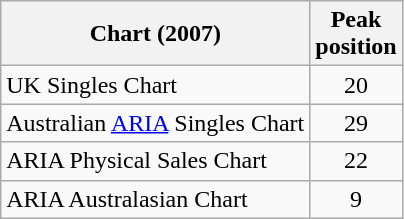<table class="wikitable">
<tr>
<th align="left">Chart (2007)</th>
<th align="left">Peak<br>position</th>
</tr>
<tr>
<td align="left">UK Singles Chart</td>
<td align="center">20</td>
</tr>
<tr>
<td align="left">Australian <a href='#'>ARIA</a> Singles Chart</td>
<td align="center">29</td>
</tr>
<tr>
<td align="left">ARIA Physical Sales Chart</td>
<td align="center">22</td>
</tr>
<tr>
<td align="left">ARIA Australasian Chart</td>
<td align="center">9</td>
</tr>
</table>
